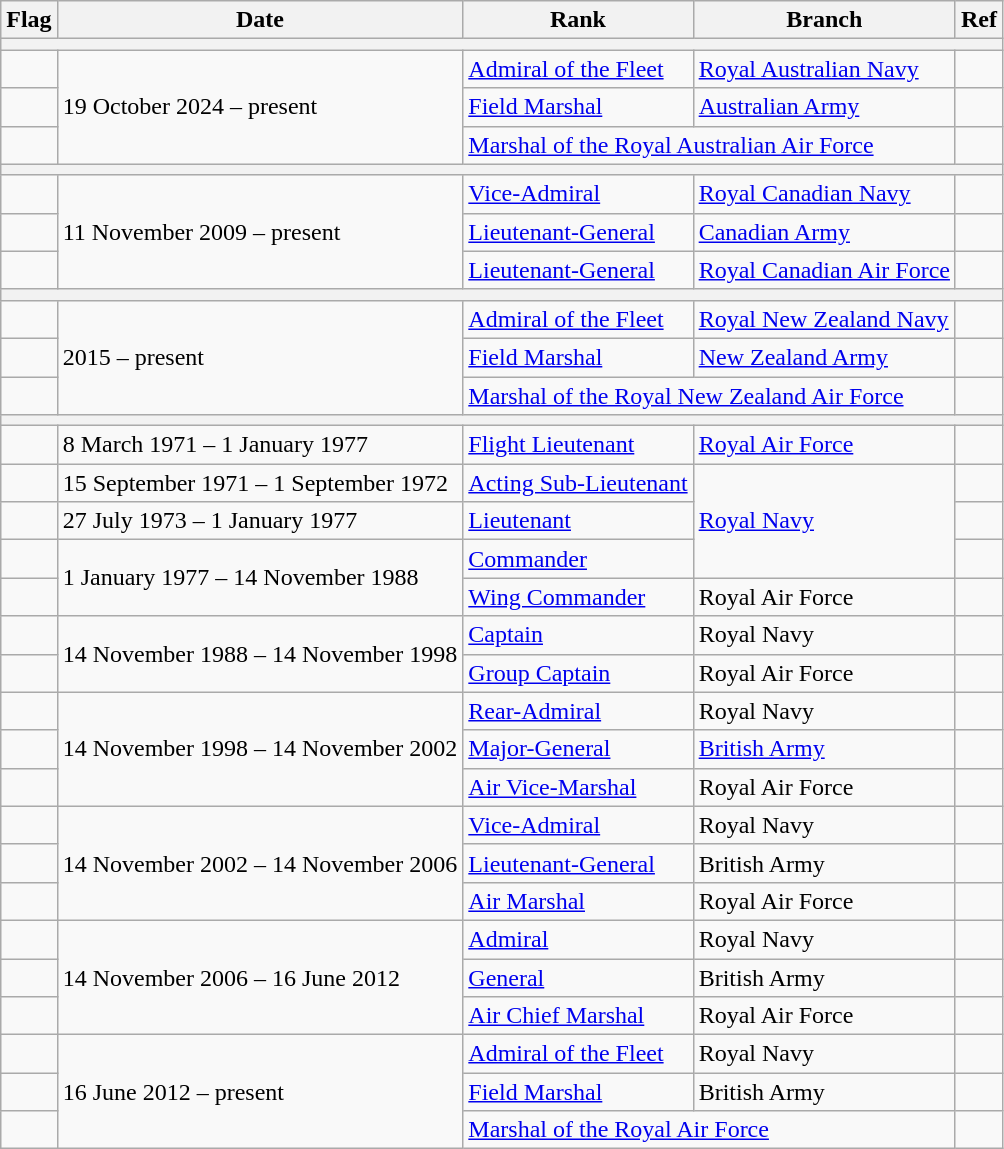<table class="wikitable">
<tr>
<th>Flag</th>
<th>Date</th>
<th>Rank</th>
<th>Branch</th>
<th>Ref</th>
</tr>
<tr>
<th colspan="5"></th>
</tr>
<tr>
<td></td>
<td rowspan="3">19 October 2024 – present</td>
<td><a href='#'>Admiral of the Fleet</a></td>
<td><a href='#'>Royal Australian Navy</a></td>
<td></td>
</tr>
<tr>
<td></td>
<td><a href='#'>Field Marshal</a></td>
<td><a href='#'>Australian Army</a></td>
<td></td>
</tr>
<tr>
<td></td>
<td colspan="2"><a href='#'>Marshal of the Royal Australian Air Force</a></td>
<td></td>
</tr>
<tr>
<th colspan="5"></th>
</tr>
<tr>
<td></td>
<td rowspan="3">11 November 2009 – present</td>
<td><a href='#'>Vice-Admiral</a></td>
<td><a href='#'>Royal Canadian Navy</a></td>
<td></td>
</tr>
<tr>
<td></td>
<td><a href='#'>Lieutenant-General</a></td>
<td><a href='#'>Canadian Army</a></td>
<td></td>
</tr>
<tr>
<td></td>
<td><a href='#'>Lieutenant-General</a></td>
<td><a href='#'>Royal Canadian Air Force</a></td>
<td></td>
</tr>
<tr>
<th colspan="5"></th>
</tr>
<tr>
<td></td>
<td rowspan="3">2015 – present</td>
<td><a href='#'>Admiral of the Fleet</a></td>
<td><a href='#'>Royal New Zealand Navy</a></td>
<td></td>
</tr>
<tr>
<td></td>
<td><a href='#'>Field Marshal</a></td>
<td><a href='#'>New Zealand Army</a></td>
<td></td>
</tr>
<tr>
<td></td>
<td colspan="2"><a href='#'>Marshal of the Royal New Zealand Air Force</a></td>
<td></td>
</tr>
<tr>
<th colspan="5"></th>
</tr>
<tr>
<td></td>
<td>8 March 1971 – 1 January 1977</td>
<td><a href='#'>Flight Lieutenant</a></td>
<td><a href='#'>Royal Air Force</a></td>
<td></td>
</tr>
<tr>
<td></td>
<td>15 September 1971 – 1 September 1972</td>
<td><a href='#'>Acting Sub-Lieutenant</a></td>
<td rowspan="3"><a href='#'>Royal Navy</a></td>
<td></td>
</tr>
<tr>
<td></td>
<td>27 July 1973 – 1 January 1977</td>
<td><a href='#'>Lieutenant</a></td>
<td></td>
</tr>
<tr>
<td></td>
<td rowspan="2">1 January 1977 – 14 November 1988</td>
<td><a href='#'>Commander</a></td>
<td></td>
</tr>
<tr>
<td></td>
<td><a href='#'>Wing Commander</a></td>
<td>Royal Air Force</td>
<td></td>
</tr>
<tr>
<td></td>
<td rowspan="2">14 November 1988 – 14 November 1998</td>
<td><a href='#'>Captain</a></td>
<td>Royal Navy</td>
<td></td>
</tr>
<tr>
<td></td>
<td><a href='#'>Group Captain</a></td>
<td>Royal Air Force</td>
<td></td>
</tr>
<tr>
<td></td>
<td rowspan="3">14 November 1998 – 14 November 2002</td>
<td><a href='#'>Rear-Admiral</a></td>
<td>Royal Navy</td>
<td></td>
</tr>
<tr>
<td></td>
<td><a href='#'>Major-General</a></td>
<td><a href='#'>British Army</a></td>
<td></td>
</tr>
<tr>
<td></td>
<td><a href='#'>Air Vice-Marshal</a></td>
<td>Royal Air Force</td>
<td></td>
</tr>
<tr>
<td></td>
<td rowspan="3">14 November 2002 – 14 November 2006</td>
<td><a href='#'>Vice-Admiral</a></td>
<td>Royal Navy</td>
<td></td>
</tr>
<tr>
<td></td>
<td><a href='#'>Lieutenant-General</a></td>
<td>British Army</td>
<td></td>
</tr>
<tr>
<td></td>
<td><a href='#'>Air Marshal</a></td>
<td>Royal Air Force</td>
<td></td>
</tr>
<tr>
<td></td>
<td rowspan="3">14 November 2006 – 16 June 2012</td>
<td><a href='#'>Admiral</a></td>
<td>Royal Navy</td>
<td></td>
</tr>
<tr>
<td></td>
<td><a href='#'>General</a></td>
<td>British Army</td>
<td></td>
</tr>
<tr>
<td></td>
<td><a href='#'>Air Chief Marshal</a></td>
<td>Royal Air Force</td>
<td></td>
</tr>
<tr>
<td></td>
<td rowspan="3">16 June 2012 – present</td>
<td><a href='#'>Admiral of the Fleet</a></td>
<td>Royal Navy</td>
<td></td>
</tr>
<tr>
<td></td>
<td><a href='#'>Field Marshal</a></td>
<td>British Army</td>
<td></td>
</tr>
<tr>
<td></td>
<td colspan="2"><a href='#'>Marshal of the Royal Air Force</a></td>
<td></td>
</tr>
</table>
